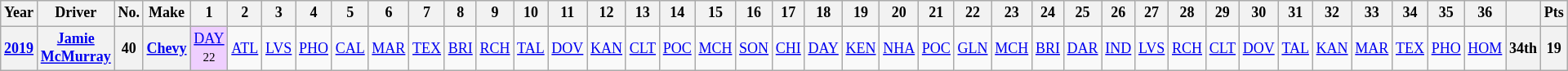<table class="wikitable" style="text-align:center; font-size:75%">
<tr>
<th>Year</th>
<th>Driver</th>
<th>No.</th>
<th>Make</th>
<th>1</th>
<th>2</th>
<th>3</th>
<th>4</th>
<th>5</th>
<th>6</th>
<th>7</th>
<th>8</th>
<th>9</th>
<th>10</th>
<th>11</th>
<th>12</th>
<th>13</th>
<th>14</th>
<th>15</th>
<th>16</th>
<th>17</th>
<th>18</th>
<th>19</th>
<th>20</th>
<th>21</th>
<th>22</th>
<th>23</th>
<th>24</th>
<th>25</th>
<th>26</th>
<th>27</th>
<th>28</th>
<th>29</th>
<th>30</th>
<th>31</th>
<th>32</th>
<th>33</th>
<th>34</th>
<th>35</th>
<th>36</th>
<th></th>
<th>Pts</th>
</tr>
<tr>
<th><a href='#'>2019</a></th>
<th><a href='#'>Jamie McMurray</a></th>
<th>40</th>
<th><a href='#'>Chevy</a></th>
<td style="background:#EFCFFF;"><a href='#'>DAY</a><br><small>22</small></td>
<td><a href='#'>ATL</a></td>
<td><a href='#'>LVS</a></td>
<td><a href='#'>PHO</a></td>
<td><a href='#'>CAL</a></td>
<td><a href='#'>MAR</a></td>
<td><a href='#'>TEX</a></td>
<td><a href='#'>BRI</a></td>
<td><a href='#'>RCH</a></td>
<td><a href='#'>TAL</a></td>
<td><a href='#'>DOV</a></td>
<td><a href='#'>KAN</a></td>
<td><a href='#'>CLT</a></td>
<td><a href='#'>POC</a></td>
<td><a href='#'>MCH</a></td>
<td><a href='#'>SON</a></td>
<td><a href='#'>CHI</a></td>
<td><a href='#'>DAY</a></td>
<td><a href='#'>KEN</a></td>
<td><a href='#'>NHA</a></td>
<td><a href='#'>POC</a></td>
<td><a href='#'>GLN</a></td>
<td><a href='#'>MCH</a></td>
<td><a href='#'>BRI</a></td>
<td><a href='#'>DAR</a></td>
<td><a href='#'>IND</a></td>
<td><a href='#'>LVS</a></td>
<td><a href='#'>RCH</a></td>
<td><a href='#'>CLT</a></td>
<td><a href='#'>DOV</a></td>
<td><a href='#'>TAL</a></td>
<td><a href='#'>KAN</a></td>
<td><a href='#'>MAR</a></td>
<td><a href='#'>TEX</a></td>
<td><a href='#'>PHO</a></td>
<td><a href='#'>HOM</a></td>
<th>34th</th>
<th>19</th>
</tr>
</table>
